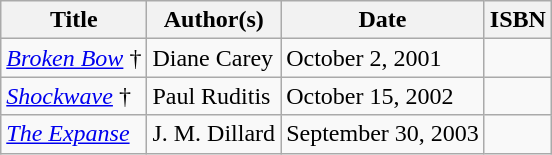<table class="wikitable">
<tr>
<th>Title</th>
<th>Author(s)</th>
<th>Date</th>
<th>ISBN</th>
</tr>
<tr>
<td><em><a href='#'>Broken Bow</a></em> †</td>
<td>Diane Carey</td>
<td>October 2, 2001</td>
<td></td>
</tr>
<tr>
<td><em><a href='#'>Shockwave</a></em> †</td>
<td>Paul Ruditis</td>
<td>October 15, 2002</td>
<td></td>
</tr>
<tr>
<td><em><a href='#'>The Expanse</a></em></td>
<td>J. M. Dillard</td>
<td>September 30, 2003</td>
<td></td>
</tr>
</table>
